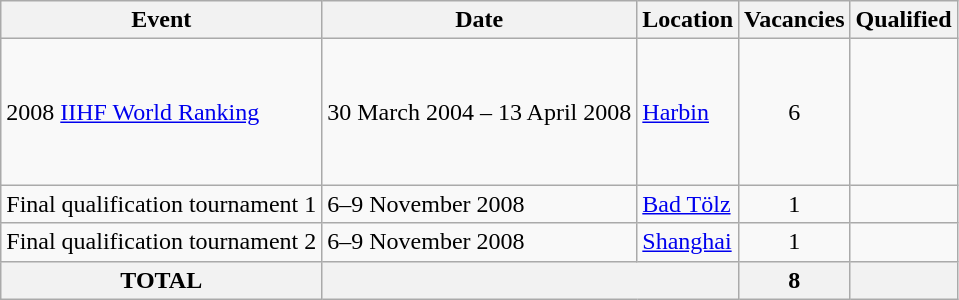<table class="wikitable">
<tr>
<th>Event</th>
<th>Date</th>
<th>Location</th>
<th>Vacancies</th>
<th>Qualified</th>
</tr>
<tr>
<td>2008 <a href='#'>IIHF World Ranking</a></td>
<td>30 March 2004 – 13 April 2008</td>
<td><a href='#'>Harbin</a></td>
<td align=center>6</td>
<td><br><br><br><br><br></td>
</tr>
<tr>
<td>Final qualification tournament 1</td>
<td>6–9 November 2008</td>
<td> <a href='#'>Bad Tölz</a></td>
<td align=center>1</td>
<td></td>
</tr>
<tr>
<td>Final qualification tournament 2</td>
<td>6–9 November 2008</td>
<td> <a href='#'>Shanghai</a></td>
<td align=center>1</td>
<td></td>
</tr>
<tr>
<th>TOTAL</th>
<th colspan="2"></th>
<th>8</th>
<th></th>
</tr>
</table>
